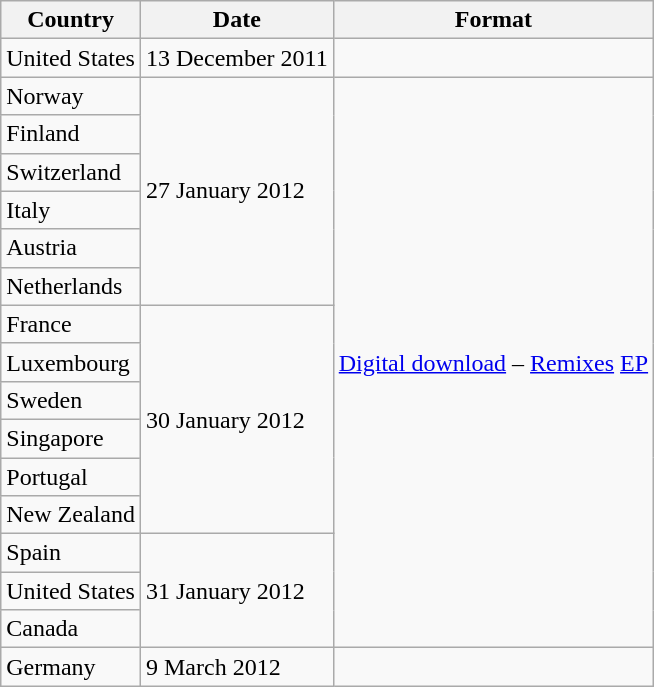<table class="wikitable plainrowheaders">
<tr>
<th scope="col">Country</th>
<th scope="col">Date</th>
<th scope="col">Format</th>
</tr>
<tr>
<td>United States</td>
<td>13 December 2011</td>
<td></td>
</tr>
<tr>
<td>Norway</td>
<td rowspan="6">27 January 2012</td>
<td rowspan="15"><a href='#'>Digital download</a> – <a href='#'>Remixes</a> <a href='#'>EP</a></td>
</tr>
<tr>
<td>Finland</td>
</tr>
<tr>
<td>Switzerland</td>
</tr>
<tr>
<td>Italy</td>
</tr>
<tr>
<td>Austria</td>
</tr>
<tr>
<td>Netherlands</td>
</tr>
<tr>
<td>France</td>
<td rowspan="6">30 January 2012</td>
</tr>
<tr>
<td>Luxembourg</td>
</tr>
<tr>
<td>Sweden</td>
</tr>
<tr>
<td>Singapore</td>
</tr>
<tr>
<td>Portugal</td>
</tr>
<tr>
<td>New Zealand</td>
</tr>
<tr>
<td>Spain</td>
<td rowspan="3">31 January 2012</td>
</tr>
<tr>
<td>United States</td>
</tr>
<tr>
<td>Canada</td>
</tr>
<tr>
<td>Germany</td>
<td>9 March 2012</td>
<td></td>
</tr>
</table>
